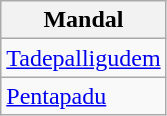<table class="wikitable sortable static-row-numbers static-row-header-hash">
<tr>
<th>Mandal</th>
</tr>
<tr>
<td><a href='#'>Tadepalligudem</a></td>
</tr>
<tr>
<td><a href='#'>Pentapadu</a></td>
</tr>
</table>
